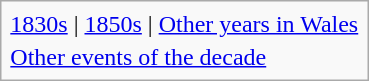<table class="infobox" id="toc">
<tr>
<td align="left"><a href='#'>1830s</a> | <a href='#'>1850s</a> | <a href='#'>Other years in Wales</a></td>
</tr>
<tr>
<td><a href='#'>Other events of the decade</a></td>
</tr>
</table>
